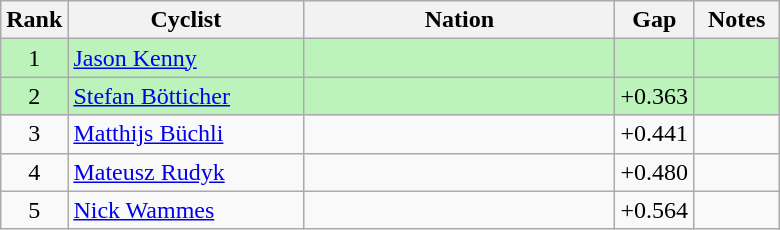<table class="wikitable" style="text-align:center">
<tr>
<th width=30>Rank</th>
<th width=150>Cyclist</th>
<th width=200>Nation</th>
<th width=30>Gap</th>
<th width=50>Notes</th>
</tr>
<tr bgcolor=#bbf3bb>
<td>1</td>
<td align=left><a href='#'>Jason Kenny</a></td>
<td align=left></td>
<td></td>
<td></td>
</tr>
<tr bgcolor=#bbf3bb>
<td>2</td>
<td align=left><a href='#'>Stefan Bötticher</a></td>
<td align=left></td>
<td>+0.363</td>
<td></td>
</tr>
<tr>
<td>3</td>
<td align=left><a href='#'>Matthijs Büchli</a></td>
<td align=left></td>
<td>+0.441</td>
<td></td>
</tr>
<tr>
<td>4</td>
<td align=left><a href='#'>Mateusz Rudyk</a></td>
<td align=left></td>
<td>+0.480</td>
<td></td>
</tr>
<tr>
<td>5</td>
<td align=left><a href='#'>Nick Wammes</a></td>
<td align=left></td>
<td>+0.564</td>
<td></td>
</tr>
</table>
